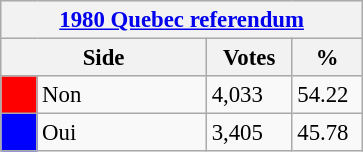<table class="wikitable" style="font-size: 95%; clear:both">
<tr style="background-color:#E9E9E9">
<th colspan=4><a href='#'>1980 Quebec referendum</a></th>
</tr>
<tr style="background-color:#E9E9E9">
<th colspan=2 style="width: 130px">Side</th>
<th style="width: 50px">Votes</th>
<th style="width: 40px">%</th>
</tr>
<tr>
<td bgcolor="red"></td>
<td>Non</td>
<td>4,033</td>
<td>54.22</td>
</tr>
<tr>
<td bgcolor="blue"></td>
<td>Oui</td>
<td>3,405</td>
<td>45.78</td>
</tr>
</table>
